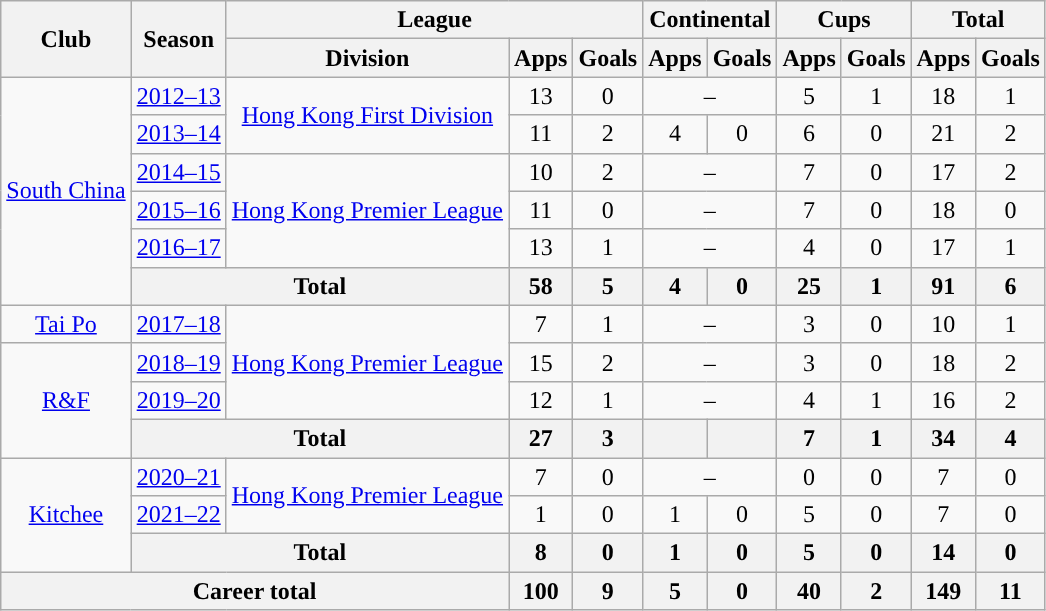<table class="wikitable" style="text-align: center;">
<tr>
<th rowspan="2">Club</th>
<th rowspan="2">Season</th>
<th colspan="3">League</th>
<th colspan="2">Continental</th>
<th colspan="2">Cups</th>
<th colspan="2">Total</th>
</tr>
<tr>
<th>Division</th>
<th>Apps</th>
<th>Goals</th>
<th>Apps</th>
<th>Goals</th>
<th>Apps</th>
<th>Goals</th>
<th>Apps</th>
<th>Goals</th>
</tr>
<tr>
<td rowspan="6"><a href='#'>South China</a></td>
<td><a href='#'>2012–13</a></td>
<td rowspan="2"><a href='#'>Hong Kong First Division</a></td>
<td>13</td>
<td>0</td>
<td colspan="2">–</td>
<td>5</td>
<td>1</td>
<td>18</td>
<td>1</td>
</tr>
<tr>
<td><a href='#'>2013–14</a></td>
<td>11</td>
<td>2</td>
<td>4</td>
<td>0</td>
<td>6</td>
<td>0</td>
<td>21</td>
<td>2</td>
</tr>
<tr>
<td><a href='#'>2014–15</a></td>
<td rowspan="3"><a href='#'>Hong Kong Premier League</a></td>
<td>10</td>
<td>2</td>
<td colspan="2">–</td>
<td>7</td>
<td>0</td>
<td>17</td>
<td>2</td>
</tr>
<tr>
<td><a href='#'>2015–16</a></td>
<td>11</td>
<td>0</td>
<td colspan="2">–</td>
<td>7</td>
<td>0</td>
<td>18</td>
<td>0</td>
</tr>
<tr>
<td><a href='#'>2016–17</a></td>
<td>13</td>
<td>1</td>
<td colspan="2">–</td>
<td>4</td>
<td>0</td>
<td>17</td>
<td>1</td>
</tr>
<tr>
<th colspan="2">Total</th>
<th>58</th>
<th>5</th>
<th>4</th>
<th>0</th>
<th>25</th>
<th>1</th>
<th>91</th>
<th>6</th>
</tr>
<tr>
<td rowspan="1"><a href='#'>Tai Po</a></td>
<td><a href='#'>2017–18</a></td>
<td rowspan="3"><a href='#'>Hong Kong Premier League</a></td>
<td>7</td>
<td>1</td>
<td colspan="2">–</td>
<td>3</td>
<td>0</td>
<td>10</td>
<td>1</td>
</tr>
<tr>
<td rowspan="3"><a href='#'>R&F</a></td>
<td><a href='#'>2018–19</a></td>
<td>15</td>
<td>2</td>
<td colspan="2">–</td>
<td>3</td>
<td>0</td>
<td>18</td>
<td>2</td>
</tr>
<tr>
<td><a href='#'>2019–20</a></td>
<td>12</td>
<td>1</td>
<td colspan="2">–</td>
<td>4</td>
<td>1</td>
<td>16</td>
<td>2</td>
</tr>
<tr>
<th colspan="2">Total</th>
<th>27</th>
<th>3</th>
<th></th>
<th></th>
<th>7</th>
<th>1</th>
<th>34</th>
<th>4</th>
</tr>
<tr>
<td rowspan="3"><a href='#'>Kitchee</a></td>
<td><a href='#'>2020–21</a></td>
<td rowspan="2"><a href='#'>Hong Kong Premier League</a></td>
<td>7</td>
<td>0</td>
<td colspan="2">–</td>
<td>0</td>
<td>0</td>
<td>7</td>
<td>0</td>
</tr>
<tr>
<td><a href='#'>2021–22</a></td>
<td>1</td>
<td>0</td>
<td>1</td>
<td>0</td>
<td>5</td>
<td>0</td>
<td>7</td>
<td>0</td>
</tr>
<tr>
<th colspan="2">Total</th>
<th>8</th>
<th>0</th>
<th>1</th>
<th>0</th>
<th>5</th>
<th>0</th>
<th>14</th>
<th>0</th>
</tr>
<tr>
<th colspan="3">Career total</th>
<th>100</th>
<th>9</th>
<th>5</th>
<th>0</th>
<th>40</th>
<th>2</th>
<th>149</th>
<th>11</th>
</tr>
</table>
